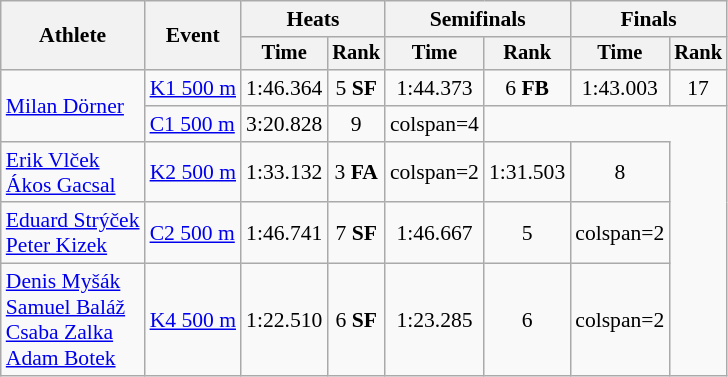<table class="wikitable" style="font-size:90%">
<tr>
<th rowspan="2">Athlete</th>
<th rowspan="2">Event</th>
<th colspan=2>Heats</th>
<th colspan=2>Semifinals</th>
<th colspan=2>Finals</th>
</tr>
<tr style="font-size:95%">
<th>Time</th>
<th>Rank</th>
<th>Time</th>
<th>Rank</th>
<th>Time</th>
<th>Rank</th>
</tr>
<tr align=center>
<td align=left rowspan=2><a href='#'>Milan Dörner</a></td>
<td align=left><a href='#'>K1 500 m</a></td>
<td>1:46.364</td>
<td>5 <strong>SF</strong></td>
<td>1:44.373</td>
<td>6 <strong>FB</strong></td>
<td>1:43.003</td>
<td>17</td>
</tr>
<tr align=center>
<td align=left><a href='#'>C1 500 m</a></td>
<td>3:20.828</td>
<td>9</td>
<td>colspan=4 </td>
</tr>
<tr align=center>
<td align=left><a href='#'>Erik Vlček</a><br><a href='#'>Ákos Gacsal</a></td>
<td align=left><a href='#'>K2 500 m</a></td>
<td>1:33.132</td>
<td>3 <strong>FA</strong></td>
<td>colspan=2 </td>
<td>1:31.503</td>
<td>8</td>
</tr>
<tr align=center>
<td align=left><a href='#'>Eduard Strýček</a><br><a href='#'>Peter Kizek</a></td>
<td align=left><a href='#'>C2 500 m</a></td>
<td>1:46.741</td>
<td>7 <strong>SF</strong></td>
<td>1:46.667</td>
<td>5</td>
<td>colspan=2 </td>
</tr>
<tr align=center>
<td align=left><a href='#'>Denis Myšák</a><br><a href='#'>Samuel Baláž</a><br><a href='#'>Csaba Zalka</a><br><a href='#'>Adam Botek</a></td>
<td align=left><a href='#'>K4 500 m</a></td>
<td>1:22.510</td>
<td>6 <strong>SF</strong></td>
<td>1:23.285</td>
<td>6</td>
<td>colspan=2 </td>
</tr>
</table>
